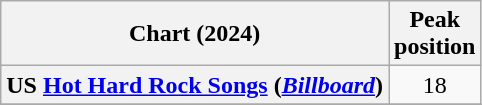<table class="wikitable plainrowheaders" style="text-align:center;">
<tr>
<th scope="col">Chart (2024)</th>
<th scope="col">Peak<br>position</th>
</tr>
<tr>
<th scope="row">US <a href='#'>Hot Hard Rock Songs</a> (<em><a href='#'>Billboard</a></em>)</th>
<td>18</td>
</tr>
<tr>
</tr>
</table>
